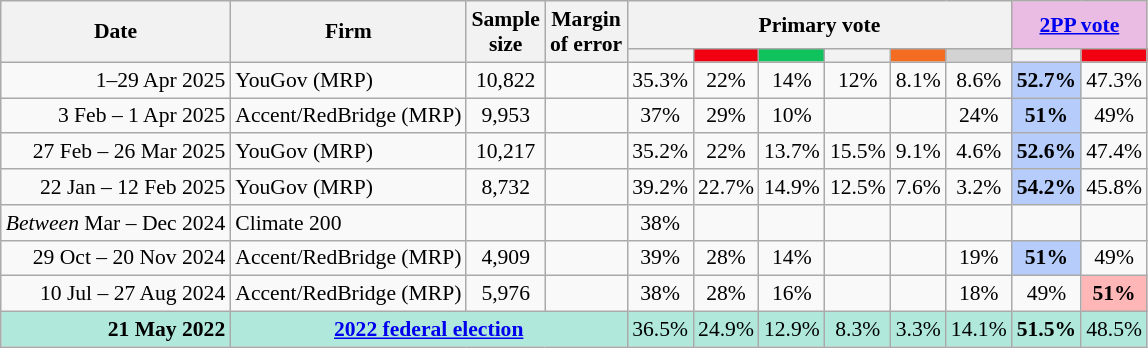<table class="nowrap wikitable tpl-blanktable" style=text-align:center;font-size:90%>
<tr>
<th rowspan=2>Date</th>
<th rowspan=2>Firm</th>
<th rowspan=2>Sample<br>size</th>
<th rowspan=2>Margin<br>of error</th>
<th colspan=6>Primary vote</th>
<th colspan=2 class=unsortable style=background:#ebbce3><a href='#'>2PP vote</a></th>
</tr>
<tr>
<th style=background:></th>
<th style="background:#F00011"></th>
<th style=background:#10C25B></th>
<th style=background:></th>
<th style=background:#f36c21></th>
<th style=background:lightgray></th>
<th style=background:></th>
<th style="background:#F00011"></th>
</tr>
<tr>
<td align=right>1–29 Apr 2025</td>
<td align=left>YouGov (MRP)</td>
<td>10,822</td>
<td></td>
<td>35.3%</td>
<td>22%</td>
<td>14%</td>
<td>12%</td>
<td>8.1%</td>
<td>8.6%</td>
<th style="background:#B6CDFB">52.7%</th>
<td>47.3%</td>
</tr>
<tr>
<td align=right>3 Feb – 1 Apr 2025</td>
<td align=left>Accent/RedBridge (MRP)</td>
<td>9,953</td>
<td></td>
<td>37%</td>
<td>29%</td>
<td>10%</td>
<td></td>
<td></td>
<td>24%</td>
<th style="background:#B6CDFB">51%</th>
<td>49%</td>
</tr>
<tr>
<td align=right>27 Feb – 26 Mar 2025</td>
<td align=left>YouGov (MRP)</td>
<td>10,217</td>
<td></td>
<td>35.2%</td>
<td>22%</td>
<td>13.7%</td>
<td>15.5%</td>
<td>9.1%</td>
<td>4.6%</td>
<th style="background:#B6CDFB">52.6%</th>
<td>47.4%</td>
</tr>
<tr>
<td align=right>22 Jan – 12 Feb 2025</td>
<td align=left>YouGov (MRP)</td>
<td>8,732</td>
<td></td>
<td>39.2%</td>
<td>22.7%</td>
<td>14.9%</td>
<td>12.5%</td>
<td>7.6%</td>
<td>3.2%</td>
<th style="background:#B6CDFB">54.2%</th>
<td>45.8%</td>
</tr>
<tr>
<td align=right><em>Between</em> Mar – Dec 2024</td>
<td align=left>Climate 200</td>
<td></td>
<td></td>
<td>38%</td>
<td></td>
<td></td>
<td></td>
<td></td>
<td></td>
<td></td>
<td></td>
</tr>
<tr>
<td align=right>29 Oct – 20 Nov 2024</td>
<td align=left>Accent/RedBridge (MRP)</td>
<td>4,909</td>
<td></td>
<td>39%</td>
<td>28%</td>
<td>14%</td>
<td></td>
<td></td>
<td>19%</td>
<th style="background:#B6CDFB">51%</th>
<td>49%</td>
</tr>
<tr>
<td align=right>10 Jul – 27 Aug 2024</td>
<td align=left>Accent/RedBridge (MRP)</td>
<td>5,976</td>
<td></td>
<td>38%</td>
<td>28%</td>
<td>16%</td>
<td></td>
<td></td>
<td>18%</td>
<td>49%</td>
<th style="background:#FFB6B6">51%</th>
</tr>
<tr style="background:#b0e9db">
<td style="text-align:right" data-sort-value="21-May-2022"><strong>21 May 2022</strong></td>
<td colspan="3" style="text-align:center"><strong><a href='#'>2022 federal election</a></strong></td>
<td>36.5%</td>
<td>24.9%</td>
<td>12.9%</td>
<td>8.3%</td>
<td>3.3%</td>
<td>14.1%</td>
<td><strong>51.5%</strong></td>
<td>48.5%</td>
</tr>
</table>
